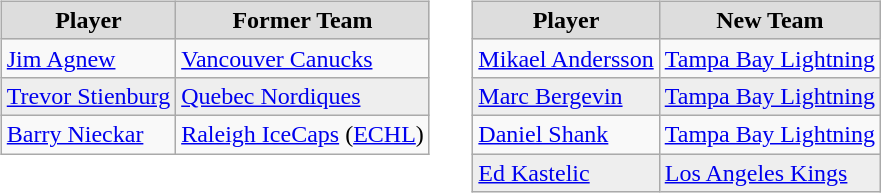<table cellspacing="10">
<tr>
<td valign="top"><br><table class="wikitable">
<tr style="text-align:center; background:#ddd;">
<td><strong>Player</strong></td>
<td><strong>Former Team</strong></td>
</tr>
<tr>
<td><a href='#'>Jim Agnew</a></td>
<td><a href='#'>Vancouver Canucks</a></td>
</tr>
<tr style="background:#eee;">
<td><a href='#'>Trevor Stienburg</a></td>
<td><a href='#'>Quebec Nordiques</a></td>
</tr>
<tr>
<td><a href='#'>Barry Nieckar</a></td>
<td><a href='#'>Raleigh IceCaps</a> (<a href='#'>ECHL</a>)</td>
</tr>
</table>
</td>
<td valign="top"><br><table class="wikitable">
<tr style="text-align:center; background:#ddd;">
<td><strong>Player</strong></td>
<td><strong>New Team</strong></td>
</tr>
<tr>
<td><a href='#'>Mikael Andersson</a></td>
<td><a href='#'>Tampa Bay Lightning</a></td>
</tr>
<tr style="background:#eee;">
<td><a href='#'>Marc Bergevin</a></td>
<td><a href='#'>Tampa Bay Lightning</a></td>
</tr>
<tr>
<td><a href='#'>Daniel Shank</a></td>
<td><a href='#'>Tampa Bay Lightning</a></td>
</tr>
<tr style="background:#eee;">
<td><a href='#'>Ed Kastelic</a></td>
<td><a href='#'>Los Angeles Kings</a></td>
</tr>
</table>
</td>
</tr>
</table>
